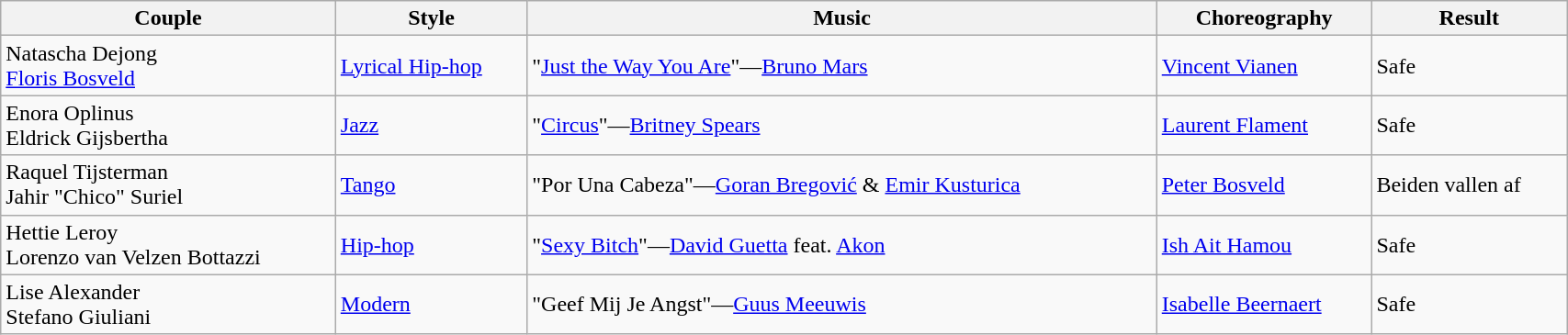<table class="wikitable" style="width:90%;">
<tr>
<th>Couple</th>
<th>Style</th>
<th>Music</th>
<th>Choreography</th>
<th>Result</th>
</tr>
<tr>
<td>Natascha Dejong<br><a href='#'>Floris Bosveld</a></td>
<td><a href='#'>Lyrical Hip-hop</a></td>
<td>"<a href='#'>Just the Way You Are</a>"—<a href='#'>Bruno Mars</a></td>
<td><a href='#'>Vincent Vianen</a></td>
<td>Safe</td>
</tr>
<tr>
<td>Enora Oplinus<br>Eldrick Gijsbertha</td>
<td><a href='#'>Jazz</a></td>
<td>"<a href='#'>Circus</a>"—<a href='#'>Britney Spears</a></td>
<td><a href='#'>Laurent Flament</a></td>
<td>Safe</td>
</tr>
<tr>
<td>Raquel Tijsterman<br>Jahir "Chico" Suriel</td>
<td><a href='#'>Tango</a></td>
<td>"Por Una Cabeza"—<a href='#'>Goran Bregović</a> & <a href='#'>Emir Kusturica</a></td>
<td><a href='#'>Peter Bosveld</a></td>
<td>Beiden vallen af</td>
</tr>
<tr>
<td>Hettie Leroy<br>Lorenzo van Velzen Bottazzi</td>
<td><a href='#'>Hip-hop</a></td>
<td>"<a href='#'>Sexy Bitch</a>"—<a href='#'>David Guetta</a> feat. <a href='#'>Akon</a></td>
<td><a href='#'>Ish Ait Hamou</a></td>
<td>Safe</td>
</tr>
<tr>
<td>Lise Alexander<br>Stefano Giuliani</td>
<td><a href='#'>Modern</a></td>
<td>"Geef Mij Je Angst"—<a href='#'>Guus Meeuwis</a></td>
<td><a href='#'>Isabelle Beernaert</a></td>
<td>Safe</td>
</tr>
</table>
